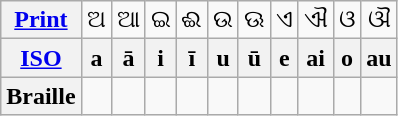<table class="wikitable Unicode" style="text-align:center;">
<tr>
<th><a href='#'>Print</a></th>
<td>ଅ</td>
<td>ଆ</td>
<td>ଇ</td>
<td>ଈ</td>
<td>ଉ</td>
<td>ଊ</td>
<td>ଏ</td>
<td>ଐ</td>
<td>ଓ</td>
<td>ଔ</td>
</tr>
<tr>
<th><a href='#'>ISO</a></th>
<th>a</th>
<th>ā</th>
<th>i</th>
<th>ī</th>
<th>u</th>
<th>ū</th>
<th>e</th>
<th>ai</th>
<th>o</th>
<th>au</th>
</tr>
<tr>
<th>Braille</th>
<td></td>
<td></td>
<td></td>
<td></td>
<td></td>
<td></td>
<td></td>
<td></td>
<td></td>
<td></td>
</tr>
</table>
